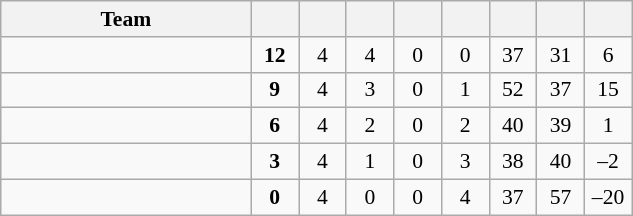<table class="wikitable" style="text-align: center; font-size:90% ">
<tr>
<th width="160">Team</th>
<th width="25"></th>
<th width="25"></th>
<th width="25"></th>
<th width="25"></th>
<th width="25"></th>
<th width="25"></th>
<th width="25"></th>
<th width="25"></th>
</tr>
<tr>
<td align="left"></td>
<td><strong>12</strong></td>
<td>4</td>
<td>4</td>
<td>0</td>
<td>0</td>
<td>37</td>
<td>31</td>
<td>6</td>
</tr>
<tr>
<td align="left"></td>
<td><strong>9</strong></td>
<td>4</td>
<td>3</td>
<td>0</td>
<td>1</td>
<td>52</td>
<td>37</td>
<td>15</td>
</tr>
<tr>
<td align="left"></td>
<td><strong>6</strong></td>
<td>4</td>
<td>2</td>
<td>0</td>
<td>2</td>
<td>40</td>
<td>39</td>
<td>1</td>
</tr>
<tr>
<td align="left"></td>
<td><strong>3</strong></td>
<td>4</td>
<td>1</td>
<td>0</td>
<td>3</td>
<td>38</td>
<td>40</td>
<td>–2</td>
</tr>
<tr>
<td align="left"></td>
<td><strong>0</strong></td>
<td>4</td>
<td>0</td>
<td>0</td>
<td>4</td>
<td>37</td>
<td>57</td>
<td>–20</td>
</tr>
</table>
